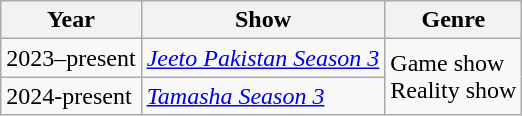<table class="wikitable" !Year>
<tr>
<th>Year</th>
<th>Show</th>
<th>Genre</th>
</tr>
<tr>
<td>2023–present</td>
<td><em><a href='#'>Jeeto Pakistan Season 3</a></em></td>
<td rowspan=2>Game show<br>Reality show<br></td>
</tr>
<tr>
<td>2024-present</td>
<td><em><a href='#'>Tamasha Season 3</a></em></td>
</tr>
</table>
